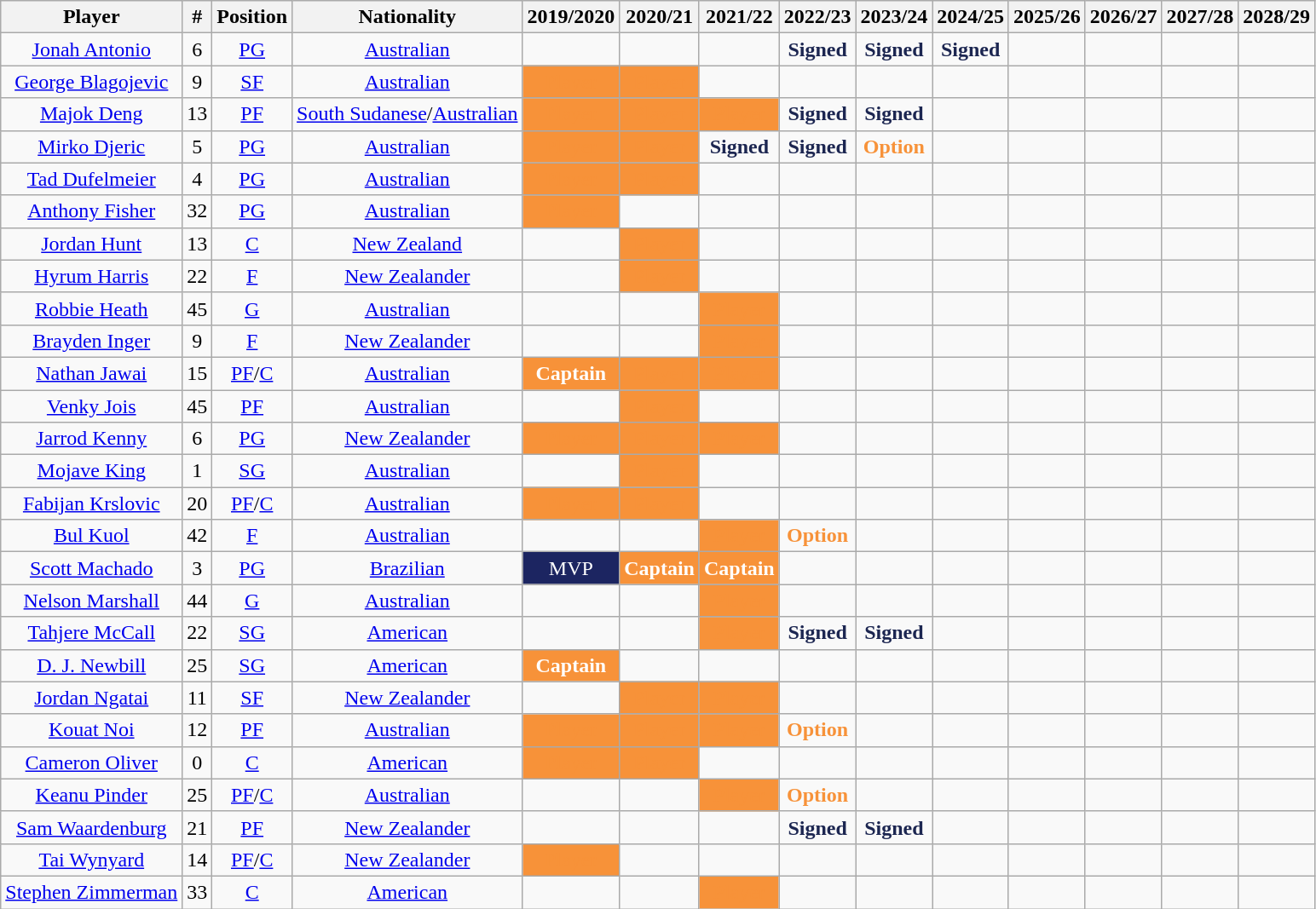<table class="wikitable sortable">
<tr>
<th>Player</th>
<th>#</th>
<th>Position</th>
<th>Nationality</th>
<th>2019/2020</th>
<th>2020/21</th>
<th>2021/22</th>
<th>2022/23</th>
<th>2023/24</th>
<th>2024/25</th>
<th>2025/26</th>
<th>2026/27</th>
<th>2027/28</th>
<th>2028/29</th>
</tr>
<tr>
<td data-sort-value="Antonio, Jonah" style="text-align:center;"><a href='#'>Jonah Antonio</a></td>
<td style="text-align:center;">6</td>
<td style="text-align:center;"><a href='#'>PG</a></td>
<td style="text-align:center;"><a href='#'>Australian</a></td>
<td style="text-align:center;"></td>
<td style="text-align:center;"></td>
<td style="text-align:center;"></td>
<td style="color: #1C2651; text-align:center;"><strong>Signed</strong></td>
<td style="color: #1C2651; text-align:center;"><strong>Signed</strong></td>
<td style="color: #1C2651; text-align:center;"><strong>Signed</strong></td>
<td style="text-align:center;"></td>
<td style="text-align:center;"></td>
<td style="text-align:center;"></td>
<td style="text-align:center;"></td>
</tr>
<tr>
<td data-sort-value="Blagojevic, George" style="text-align:center;"><a href='#'>George Blagojevic</a></td>
<td style="text-align:center;">9</td>
<td style="text-align:center;"><a href='#'>SF</a></td>
<td style="text-align:center;"><a href='#'>Australian</a></td>
<td style="background: #F79239; color: #F79239; text-align:center;">Player</td>
<td style="background: #F79239; color: #F79239; text-align:center;">Player</td>
<td style="text-align:center;"></td>
<td style="text-align:center;"></td>
<td style="text-align:center;"></td>
<td style="text-align:center;"></td>
<td style="text-align:center;"></td>
<td style="text-align:center;"></td>
<td style="text-align:center;"></td>
<td style="text-align:center;"></td>
</tr>
<tr>
<td data-sort-value="Deng, Majok" style="text-align:center;"><a href='#'>Majok Deng</a></td>
<td style="text-align:center;">13</td>
<td style="text-align:center;"><a href='#'>PF</a></td>
<td style="text-align:center;"><a href='#'>South Sudanese</a>/<a href='#'>Australian</a></td>
<td style="background: #F79239; color: #F79239; text-align:center;">Player</td>
<td style="background: #F79239; color: #F79239; text-align:center;">Player</td>
<td style="background: #F79239; color: #F79239; text-align:center;">Player</td>
<td style="color: #1C2651; text-align:center;"><strong>Signed</strong></td>
<td style="color: #1C2651; text-align:center;"><strong>Signed</strong></td>
<td style="text-align:center;"></td>
<td style="text-align:center;"></td>
<td style="text-align:center;"></td>
<td style="text-align:center;"></td>
<td style="text-align:center;"></td>
</tr>
<tr>
<td data-sort-value="Djeric, Mirko" style="text-align:center;"><a href='#'>Mirko Djeric</a></td>
<td style="text-align:center;">5</td>
<td style="text-align:center;"><a href='#'>PG</a></td>
<td style="text-align:center;"><a href='#'>Australian</a></td>
<td style="background: #F79239; color: #F79239; text-align:center;">Player</td>
<td style="background: #F79239; color: #F79239; text-align:center;">Player</td>
<td style="color: #1C2651; text-align:center;"><strong>Signed</strong></td>
<td style="color: #1C2651; text-align:center;"><strong>Signed</strong></td>
<td style="color: #F79239; text-align:center;"><strong>Option</strong></td>
<td style="text-align:center;"></td>
<td style="text-align:center;"></td>
<td style="text-align:center;"></td>
<td style="text-align:center;"></td>
<td style="text-align:center;"></td>
</tr>
<tr>
<td data-sort-value="Dufelmeier, Tad" style="text-align:center;"><a href='#'>Tad Dufelmeier</a></td>
<td style="text-align:center;">4</td>
<td style="text-align:center;"><a href='#'>PG</a></td>
<td style="text-align:center;"><a href='#'>Australian</a></td>
<td style="background: #F79239; color: #F79239; text-align:center;">Player</td>
<td style="background: #F79239; color: #F79239; text-align:center;">Player</td>
<td style="text-align:center;"></td>
<td style="text-align:center;"></td>
<td style="text-align:center;"></td>
<td style="text-align:center;"></td>
<td style="text-align:center;"></td>
<td style="text-align:center;"></td>
<td style="text-align:center;"></td>
<td style="text-align:center;"></td>
</tr>
<tr>
<td data-sort-value="Fisher, Anthony" style="text-align:center;"><a href='#'>Anthony Fisher</a></td>
<td style="text-align:center;">32</td>
<td style="text-align:center;"><a href='#'>PG</a></td>
<td style="text-align:center;"><a href='#'>Australian</a></td>
<td style="background: #F79239; color: #F79239; text-align:center;">Player</td>
<td style="text-align:center;"></td>
<td style="text-align:center;"></td>
<td style="text-align:center;"></td>
<td style="text-align:center;"></td>
<td style="text-align:center;"></td>
<td style="text-align:center;"></td>
<td style="text-align:center;"></td>
<td style="text-align:center;"></td>
<td style="text-align:center;"></td>
</tr>
<tr>
<td data-sort-value="Hunt, Jordan" style="text-align:center;"><a href='#'>Jordan Hunt</a></td>
<td style="text-align:center;">13</td>
<td style="text-align:center;"><a href='#'>C</a></td>
<td style="text-align:center;"><a href='#'>New Zealand</a></td>
<td style="text-align:center;"></td>
<td style="background: #F79239; color: #F79239; text-align:center;">Player</td>
<td style="text-align:center;"></td>
<td style="text-align:center;"></td>
<td style="text-align:center;"></td>
<td style="text-align:center;"></td>
<td style="text-align:center;"></td>
<td style="text-align:center;"></td>
<td style="text-align:center;"></td>
<td style="text-align:center;"></td>
</tr>
<tr>
<td data-sort-value="Harris, Hyrum" style="text-align:center;"><a href='#'>Hyrum Harris</a></td>
<td style="text-align:center;">22</td>
<td style="text-align:center;"><a href='#'>F</a></td>
<td style="text-align:center;"><a href='#'>New Zealander</a></td>
<td style="text-align:center;"></td>
<td style="background: #F79239; color: #F79239; text-align:center;">Player</td>
<td style="text-align:center;"></td>
<td style="text-align:center;"></td>
<td style="text-align:center;"></td>
<td style="text-align:center;"></td>
<td style="text-align:center;"></td>
<td style="text-align:center;"></td>
<td style="text-align:center;"></td>
<td style="text-align:center;"></td>
</tr>
<tr>
<td data-sort-value="Heath, Robbie" style="text-align:center;"><a href='#'>Robbie Heath</a></td>
<td style="text-align:center;">45</td>
<td style="text-align:center;"><a href='#'>G</a></td>
<td style="text-align:center;"><a href='#'>Australian</a></td>
<td style="text-align:center;"></td>
<td style="text-align:center;"></td>
<td style="background: #F79239; color: #F79239; text-align:center;">Player</td>
<td style="text-align:center;"></td>
<td style="text-align:center;"></td>
<td style="text-align:center;"></td>
<td style="text-align:center;"></td>
<td style="text-align:center;"></td>
<td style="text-align:center;"></td>
<td style="text-align:center;"></td>
</tr>
<tr>
<td data-sort-value="Inger, Brayden" style="text-align:center;"><a href='#'>Brayden Inger</a></td>
<td style="text-align:center;">9</td>
<td style="text-align:center;"><a href='#'>F</a></td>
<td style="text-align:center;"><a href='#'>New Zealander</a></td>
<td style="text-align:center;"></td>
<td style="text-align:center;"></td>
<td style="background: #F79239; color: #F79239; text-align:center;">Player</td>
<td style="text-align:center;"></td>
<td style="text-align:center;"></td>
<td style="text-align:center;"></td>
<td style="text-align:center;"></td>
<td style="text-align:center;"></td>
<td style="text-align:center;"></td>
<td style="text-align:center;"></td>
</tr>
<tr>
<td data-sort-value="Jawai, Nathan" style="text-align:center;"><a href='#'>Nathan Jawai</a></td>
<td style="text-align:center;">15</td>
<td style="text-align:center;"><a href='#'>PF</a>/<a href='#'>C</a></td>
<td style="text-align:center;"><a href='#'>Australian</a></td>
<td style="background: #F79239; color: #FFFFFF; text-align:center;"><strong>Captain</strong></td>
<td style="background: #F79239; color: #F79239; text-align:center;">Player</td>
<td style="background: #F79239; color: #F79239; text-align:center;">Player</td>
<td style="text-align:center;"></td>
<td style="text-align:center;"></td>
<td style="text-align:center;"></td>
<td style="text-align:center;"></td>
<td style="text-align:center;"></td>
<td style="text-align:center;"></td>
<td style="text-align:center;"></td>
</tr>
<tr>
<td data-sort-value="Jois, Venky" style="text-align:center;"><a href='#'>Venky Jois</a></td>
<td style="text-align:center;">45</td>
<td style="text-align:center;"><a href='#'>PF</a></td>
<td style="text-align:center;"><a href='#'>Australian</a></td>
<td style="text-align:center;"></td>
<td style="background: #F79239; color: #F79239; text-align:center;">Player</td>
<td style="text-align:center;"></td>
<td style="text-align:center;"></td>
<td style="text-align:center;"></td>
<td style="text-align:center;"></td>
<td style="text-align:center;"></td>
<td style="text-align:center;"></td>
<td style="text-align:center;"></td>
<td style="text-align:center;"></td>
</tr>
<tr>
<td data-sort-value="Kenny, Jarrod" style="text-align:center;"><a href='#'>Jarrod Kenny</a></td>
<td style="text-align:center;">6</td>
<td style="text-align:center;"><a href='#'>PG</a></td>
<td style="text-align:center;"><a href='#'>New Zealander</a></td>
<td style="background: #F79239; color: #F79239; text-align:center;">Player</td>
<td style="background: #F79239; color: #F79239; text-align:center;">Player</td>
<td style="background: #F79239; color: #F79239; text-align:center;">Player</td>
<td style="text-align:center;"></td>
<td style="text-align:center;"></td>
<td style="text-align:center;"></td>
<td style="text-align:center;"></td>
<td style="text-align:center;"></td>
<td style="text-align:center;"></td>
<td style="text-align:center;"></td>
</tr>
<tr>
<td data-sort-value="King, Mojave" style="text-align:center;"><a href='#'>Mojave King</a></td>
<td style="text-align:center;">1</td>
<td style="text-align:center;"><a href='#'>SG</a></td>
<td style="text-align:center;"><a href='#'>Australian</a></td>
<td style="text-align:center;"></td>
<td style="background: #F79239; color: #F79239; text-align:center;">Player</td>
<td style="text-align:center;"></td>
<td style="text-align:center;"></td>
<td style="text-align:center;"></td>
<td style="text-align:center;"></td>
<td style="text-align:center;"></td>
<td style="text-align:center;"></td>
<td style="text-align:center;"></td>
<td style="text-align:center;"></td>
</tr>
<tr>
<td data-sort-value="Krslovic, Fabijan" style="text-align:center;"><a href='#'>Fabijan Krslovic</a></td>
<td style="text-align:center;">20</td>
<td style="text-align:center;"><a href='#'>PF</a>/<a href='#'>C</a></td>
<td style="text-align:center;"><a href='#'>Australian</a></td>
<td style="background: #F79239; color: #F79239; text-align:center;">Player</td>
<td style="background: #F79239; color: #F79239; text-align:center;">Player</td>
<td style="text-align:center;"></td>
<td style="text-align:center;"></td>
<td style="text-align:center;"></td>
<td style="text-align:center;"></td>
<td style="text-align:center;"></td>
<td style="text-align:center;"></td>
<td style="text-align:center;"></td>
<td style="text-align:center;"></td>
</tr>
<tr>
<td data-sort-value="Kuol, Bul" style="text-align:center;"><a href='#'>Bul Kuol</a></td>
<td style="text-align:center;">42</td>
<td style="text-align:center;"><a href='#'>F</a></td>
<td style="text-align:center;"><a href='#'>Australian</a></td>
<td style="text-align:center;"></td>
<td style="text-align:center;"></td>
<td style="background: #F79239; color: #F79239; text-align:center;">Player</td>
<td style="color: #F79239; text-align:center;"><strong>Option</strong></td>
<td style="text-align:center;"></td>
<td style="text-align:center;"></td>
<td style="text-align:center;"></td>
<td style="text-align:center;"></td>
<td style="text-align:center;"></td>
<td style="text-align:center;"></td>
</tr>
<tr>
<td data-sort-value="Machado, Scott" style="text-align:center;"><a href='#'>Scott Machado</a></td>
<td style="text-align:center;">3</td>
<td style="text-align:center;"><a href='#'>PG</a></td>
<td style="text-align:center;"><a href='#'>Brazilian</a></td>
<td style="background: #1C2561; color: white; text-align:center;">MVP</td>
<td style="background: #F79239; color: #FFFFFF; text-align:center;"><strong>Captain</strong></td>
<td style="background: #F79239; color: #FFFFFF; text-align:center;"><strong>Captain</strong></td>
<td style="text-align:center;"></td>
<td style="text-align:center;"></td>
<td style="text-align:center;"></td>
<td style="text-align:center;"></td>
<td style="text-align:center;"></td>
<td style="text-align:center;"></td>
<td style="text-align:center;"></td>
</tr>
<tr>
<td data-sort-value="Marshall, Nelson" style="text-align:center;"><a href='#'>Nelson Marshall</a></td>
<td style="text-align:center;">44</td>
<td style="text-align:center;"><a href='#'>G</a></td>
<td style="text-align:center;"><a href='#'>Australian</a></td>
<td style="text-align:center;"></td>
<td style="text-align:center;"></td>
<td style="background: #F79239; color: #F79239; text-align:center;">Player</td>
<td style="text-align:center;"></td>
<td style="text-align:center;"></td>
<td style="text-align:center;"></td>
<td style="text-align:center;"></td>
<td style="text-align:center;"></td>
<td style="text-align:center;"></td>
<td style="text-align:center;"></td>
</tr>
<tr>
<td data-sort-value="McCall, Tahjere" style="text-align:center;"><a href='#'>Tahjere McCall</a></td>
<td style="text-align:center;">22</td>
<td style="text-align:center;"><a href='#'>SG</a></td>
<td style="text-align:center;"><a href='#'>American</a></td>
<td style="text-align:center;"></td>
<td style="text-align:center;"></td>
<td style="background: #F79239; color: #F79239; text-align:center;">Player</td>
<td style="color: #1C2651; text-align:center;"><strong>Signed</strong></td>
<td style="color: #1C2651; text-align:center;"><strong>Signed</strong></td>
<td style="text-align:center;"></td>
<td style="text-align:center;"></td>
<td style="text-align:center;"></td>
<td style="text-align:center;"></td>
<td style="text-align:center;"></td>
</tr>
<tr>
<td data-sort-value="Newbill, D. J." style="text-align:center;"><a href='#'>D. J. Newbill</a></td>
<td style="text-align:center;">25</td>
<td style="text-align:center;"><a href='#'>SG</a></td>
<td style="text-align:center;"><a href='#'>American</a></td>
<td style="background: #F79239; color: #FFFFFF; text-align:center;"><strong>Captain</strong></td>
<td style="text-align:center;"></td>
<td style="text-align:center;"></td>
<td style="text-align:center;"></td>
<td style="text-align:center;"></td>
<td style="text-align:center;"></td>
<td style="text-align:center;"></td>
<td style="text-align:center;"></td>
<td style="text-align:center;"></td>
<td style="text-align:center;"></td>
</tr>
<tr>
<td data-sort-value="Ngatai, Jordan" style="text-align:center;"><a href='#'>Jordan Ngatai</a></td>
<td style="text-align:center;">11</td>
<td style="text-align:center;"><a href='#'>SF</a></td>
<td style="text-align:center;"><a href='#'>New Zealander</a></td>
<td style="text-align:center;"></td>
<td style="background: #F79239; color: #F79239; text-align:center;">Player</td>
<td style="background: #F79239; color: #F79239; text-align:center;">Player</td>
<td style="text-align:center;"></td>
<td style="text-align:center;"></td>
<td style="text-align:center;"></td>
<td style="text-align:center;"></td>
<td style="text-align:center;"></td>
<td style="text-align:center;"></td>
<td style="text-align:center;"></td>
</tr>
<tr>
<td data-sort-value="Noi, Kouat" style="text-align:center;"><a href='#'>Kouat Noi</a></td>
<td style="text-align:center;">12</td>
<td style="text-align:center;"><a href='#'>PF</a></td>
<td style="text-align:center;"><a href='#'>Australian</a></td>
<td style="background: #F79239; color: #F79239; text-align:center;">Player</td>
<td style="background: #F79239; color: #F79239; text-align:center;">Player</td>
<td style="background: #F79239; color: #F79239; text-align:center;">Player</td>
<td style="color: #F79239; text-align:center;"><strong>Option</strong></td>
<td style="text-align:center;"></td>
<td style="text-align:center;"></td>
<td style="text-align:center;"></td>
<td style="text-align:center;"></td>
<td style="text-align:center;"></td>
<td style="text-align:center;"></td>
</tr>
<tr>
<td data-sort-value="Oliver, Cameron" style="text-align:center;"><a href='#'>Cameron Oliver</a></td>
<td style="text-align:center;">0</td>
<td style="text-align:center;"><a href='#'>C</a></td>
<td style="text-align:center;"><a href='#'>American</a></td>
<td style="background: #F79239; color: #F79239; text-align:center;">Player</td>
<td style="background: #F79239; color: #F79239; text-align:center;">Player</td>
<td style="text-align:center;"></td>
<td style="text-align:center;"></td>
<td style="text-align:center;"></td>
<td style="text-align:center;"></td>
<td style="text-align:center;"></td>
<td style="text-align:center;"></td>
<td style="text-align:center;"></td>
<td style="text-align:center;"></td>
</tr>
<tr>
<td data-sort-value="Pinder, Keanu" style="text-align:center;"><a href='#'>Keanu Pinder</a></td>
<td style="text-align:center;">25</td>
<td style="text-align:center;"><a href='#'>PF</a>/<a href='#'>C</a></td>
<td style="text-align:center;"><a href='#'>Australian</a></td>
<td style="text-align:center;"></td>
<td style="text-align:center;"></td>
<td style="background: #F79239; color: #F79239; text-align:center;">Player</td>
<td style="color: #F79239; text-align:center;"><strong>Option</strong></td>
<td style="text-align:center;"></td>
<td style="text-align:center;"></td>
<td style="text-align:center;"></td>
<td style="text-align:center;"></td>
<td style="text-align:center;"></td>
<td style="text-align:center;"></td>
</tr>
<tr>
<td data-sort-value="Waardenburg, Sam" style="text-align:center;"><a href='#'>Sam Waardenburg</a></td>
<td style="text-align:center;">21</td>
<td style="text-align:center;"><a href='#'>PF</a></td>
<td style="text-align:center;"><a href='#'>New Zealander</a></td>
<td style="text-align:center;"></td>
<td style="text-align:center;"></td>
<td style="text-align:center;"></td>
<td style="color: #1C2651; text-align:center;"><strong>Signed</strong></td>
<td style="color: #1C2651; text-align:center;"><strong>Signed</strong></td>
<td style="text-align:center;"></td>
<td style="text-align:center;"></td>
<td style="text-align:center;"></td>
<td style="text-align:center;"></td>
<td style="text-align:center;"></td>
</tr>
<tr>
<td data-sort-value="Wynyard, Tai" style="text-align:center;"><a href='#'>Tai Wynyard</a></td>
<td style="text-align:center;">14</td>
<td style="text-align:center;"><a href='#'>PF</a>/<a href='#'>C</a></td>
<td style="text-align:center;"><a href='#'>New Zealander</a></td>
<td style="background: #F79239; color: #F79239; text-align:center;">Player</td>
<td style="text-align:center;"></td>
<td style="text-align:center;"></td>
<td style="text-align:center;"></td>
<td style="text-align:center;"></td>
<td style="text-align:center;"></td>
<td style="text-align:center;"></td>
<td style="text-align:center;"></td>
<td style="text-align:center;"></td>
<td style="text-align:center;"></td>
</tr>
<tr>
<td data-sort-value="Zimmerman, Stephen" style="text-align:center;"><a href='#'>Stephen Zimmerman</a></td>
<td style="text-align:center;">33</td>
<td style="text-align:center;"><a href='#'>C</a></td>
<td style="text-align:center;"><a href='#'>American</a></td>
<td style="text-align:center;"></td>
<td style="text-align:center;"></td>
<td style="background: #F79239; color: #F79239; text-align:center;">Player</td>
<td style="text-align:center;"></td>
<td style="text-align:center;"></td>
<td style="text-align:center;"></td>
<td style="text-align:center;"></td>
<td style="text-align:center;"></td>
<td style="text-align:center;"></td>
<td style="text-align:center;"></td>
</tr>
</table>
